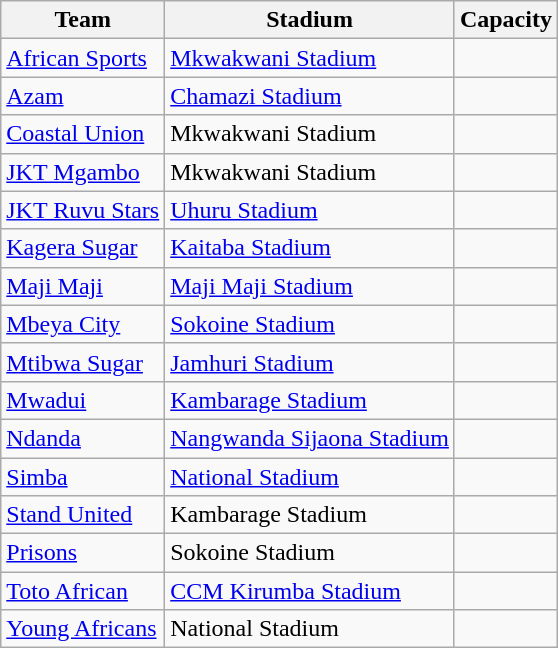<table class="wikitable">
<tr>
<th>Team</th>
<th>Stadium</th>
<th>Capacity</th>
</tr>
<tr>
<td><a href='#'>African Sports</a></td>
<td><a href='#'>Mkwakwani Stadium</a></td>
<td></td>
</tr>
<tr>
<td><a href='#'>Azam</a></td>
<td><a href='#'>Chamazi Stadium</a></td>
<td></td>
</tr>
<tr>
<td><a href='#'>Coastal Union</a></td>
<td>Mkwakwani Stadium</td>
<td></td>
</tr>
<tr>
<td><a href='#'>JKT Mgambo</a></td>
<td>Mkwakwani Stadium</td>
<td></td>
</tr>
<tr>
<td><a href='#'>JKT Ruvu Stars</a></td>
<td><a href='#'>Uhuru Stadium</a></td>
<td></td>
</tr>
<tr>
<td><a href='#'>Kagera Sugar</a></td>
<td><a href='#'>Kaitaba Stadium</a></td>
<td></td>
</tr>
<tr>
<td><a href='#'>Maji Maji</a></td>
<td><a href='#'>Maji Maji Stadium</a></td>
<td></td>
</tr>
<tr>
<td><a href='#'>Mbeya City</a></td>
<td><a href='#'>Sokoine Stadium</a></td>
<td></td>
</tr>
<tr>
<td><a href='#'>Mtibwa Sugar</a></td>
<td><a href='#'>Jamhuri Stadium</a></td>
<td></td>
</tr>
<tr>
<td><a href='#'>Mwadui</a></td>
<td><a href='#'>Kambarage Stadium</a></td>
<td></td>
</tr>
<tr>
<td><a href='#'>Ndanda</a></td>
<td><a href='#'>Nangwanda Sijaona Stadium</a></td>
<td></td>
</tr>
<tr>
<td><a href='#'>Simba</a></td>
<td><a href='#'>National Stadium</a></td>
<td></td>
</tr>
<tr>
<td><a href='#'>Stand United</a></td>
<td>Kambarage Stadium</td>
<td></td>
</tr>
<tr>
<td><a href='#'>Prisons</a></td>
<td>Sokoine Stadium</td>
<td></td>
</tr>
<tr>
<td><a href='#'>Toto African</a></td>
<td><a href='#'>CCM Kirumba Stadium</a></td>
<td></td>
</tr>
<tr>
<td><a href='#'>Young Africans</a></td>
<td>National Stadium</td>
<td></td>
</tr>
</table>
